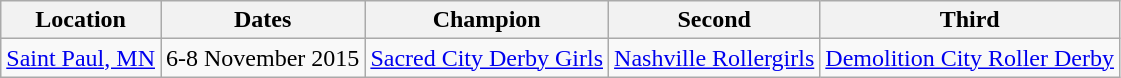<table class="wikitable sortable">
<tr>
<th>Location</th>
<th>Dates</th>
<th>Champion</th>
<th>Second</th>
<th>Third</th>
</tr>
<tr>
<td><a href='#'>Saint Paul, MN</a></td>
<td>6-8 November 2015</td>
<td><a href='#'>Sacred City Derby Girls</a></td>
<td><a href='#'>Nashville Rollergirls</a></td>
<td><a href='#'>Demolition City Roller Derby</a></td>
</tr>
</table>
